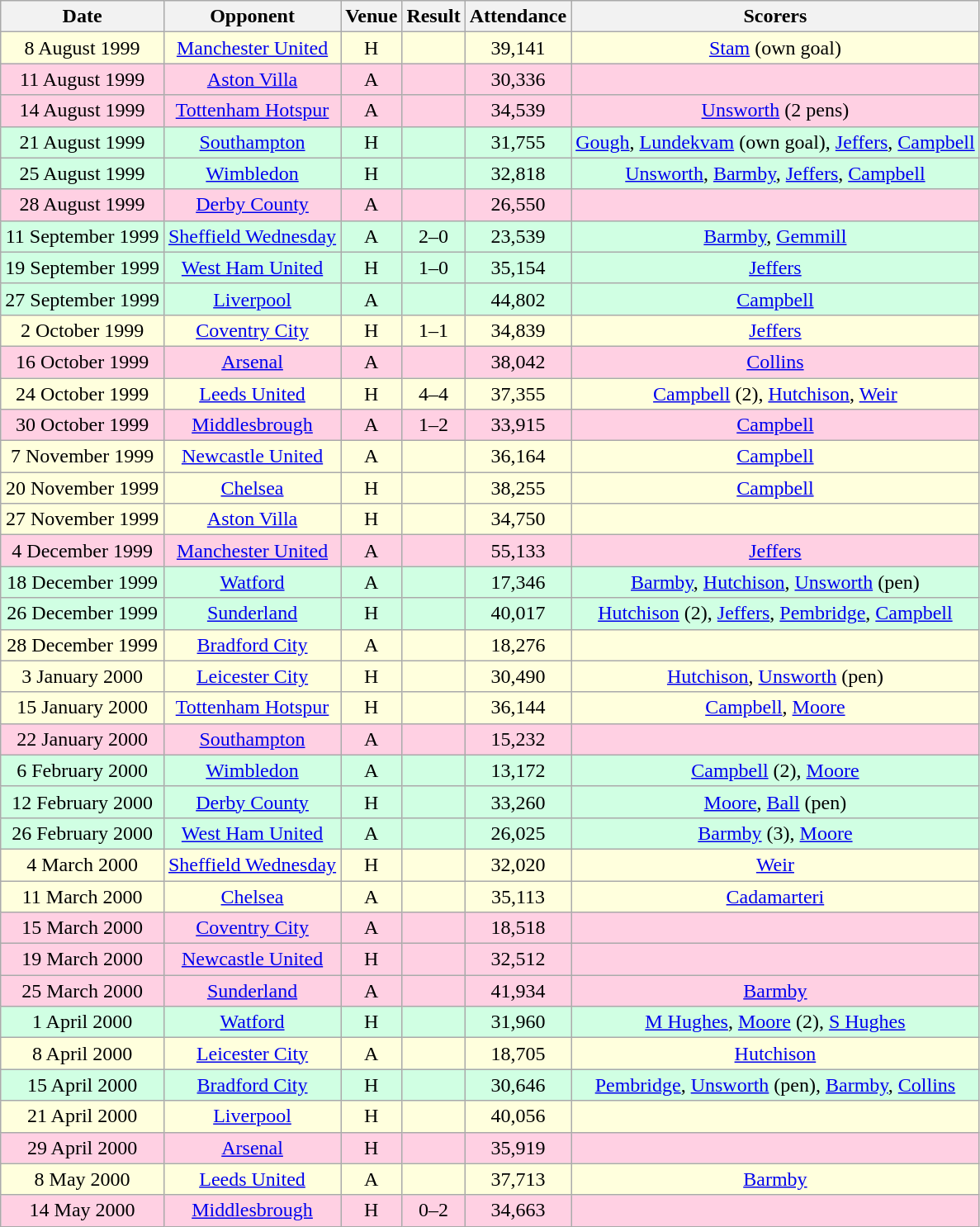<table class="wikitable sortable" style="font-size:100%; text-align:center">
<tr>
<th>Date</th>
<th>Opponent</th>
<th>Venue</th>
<th>Result</th>
<th>Attendance</th>
<th>Scorers</th>
</tr>
<tr style="background-color: #ffffdd;">
<td>8 August 1999</td>
<td><a href='#'>Manchester United</a></td>
<td>H</td>
<td></td>
<td>39,141</td>
<td><a href='#'>Stam</a> (own goal)</td>
</tr>
<tr style="background-color: #ffd0e3;">
<td>11 August 1999</td>
<td><a href='#'>Aston Villa</a></td>
<td>A</td>
<td></td>
<td>30,336</td>
<td></td>
</tr>
<tr style="background-color: #ffd0e3;">
<td>14 August 1999</td>
<td><a href='#'>Tottenham Hotspur</a></td>
<td>A</td>
<td></td>
<td>34,539</td>
<td><a href='#'>Unsworth</a> (2 pens)</td>
</tr>
<tr style="background-color: #d0ffe3;">
<td>21 August 1999</td>
<td><a href='#'>Southampton</a></td>
<td>H</td>
<td></td>
<td>31,755</td>
<td><a href='#'>Gough</a>, <a href='#'>Lundekvam</a> (own goal), <a href='#'>Jeffers</a>, <a href='#'>Campbell</a></td>
</tr>
<tr style="background-color: #d0ffe3;">
<td>25 August 1999</td>
<td><a href='#'>Wimbledon</a></td>
<td>H</td>
<td></td>
<td>32,818</td>
<td><a href='#'>Unsworth</a>, <a href='#'>Barmby</a>, <a href='#'>Jeffers</a>, <a href='#'>Campbell</a></td>
</tr>
<tr style="background-color: #ffd0e3;">
<td>28 August 1999</td>
<td><a href='#'>Derby County</a></td>
<td>A</td>
<td></td>
<td>26,550</td>
<td></td>
</tr>
<tr style="background-color: #d0ffe3;">
<td>11 September 1999</td>
<td><a href='#'>Sheffield Wednesday</a></td>
<td>A</td>
<td>2–0</td>
<td>23,539</td>
<td><a href='#'>Barmby</a>, <a href='#'>Gemmill</a></td>
</tr>
<tr style="background-color: #d0ffe3;">
<td>19 September 1999</td>
<td><a href='#'>West Ham United</a></td>
<td>H</td>
<td>1–0</td>
<td>35,154</td>
<td><a href='#'>Jeffers</a></td>
</tr>
<tr style="background-color: #d0ffe3;">
<td>27 September 1999</td>
<td><a href='#'>Liverpool</a></td>
<td>A</td>
<td></td>
<td>44,802</td>
<td><a href='#'>Campbell</a></td>
</tr>
<tr style="background-color: #ffffdd;">
<td>2 October 1999</td>
<td><a href='#'>Coventry City</a></td>
<td>H</td>
<td>1–1</td>
<td>34,839</td>
<td><a href='#'>Jeffers</a></td>
</tr>
<tr style="background-color: #ffd0e3;">
<td>16 October 1999</td>
<td><a href='#'>Arsenal</a></td>
<td>A</td>
<td></td>
<td>38,042</td>
<td><a href='#'>Collins</a></td>
</tr>
<tr style="background-color: #ffffdd;">
<td>24 October 1999</td>
<td><a href='#'>Leeds United</a></td>
<td>H</td>
<td>4–4</td>
<td>37,355</td>
<td><a href='#'>Campbell</a> (2), <a href='#'>Hutchison</a>, <a href='#'>Weir</a></td>
</tr>
<tr style="background-color: #ffd0e3;">
<td>30 October 1999</td>
<td><a href='#'>Middlesbrough</a></td>
<td>A</td>
<td>1–2</td>
<td>33,915</td>
<td><a href='#'>Campbell</a></td>
</tr>
<tr style="background-color: #ffffdd;">
<td>7 November 1999</td>
<td><a href='#'>Newcastle United</a></td>
<td>A</td>
<td></td>
<td>36,164</td>
<td><a href='#'>Campbell</a></td>
</tr>
<tr style="background-color: #ffffdd;">
<td>20 November 1999</td>
<td><a href='#'>Chelsea</a></td>
<td>H</td>
<td></td>
<td>38,255</td>
<td><a href='#'>Campbell</a></td>
</tr>
<tr style="background-color: #ffffdd;">
<td>27 November 1999</td>
<td><a href='#'>Aston Villa</a></td>
<td>H</td>
<td></td>
<td>34,750</td>
<td></td>
</tr>
<tr style="background-color: #ffd0e3;">
<td>4 December 1999</td>
<td><a href='#'>Manchester United</a></td>
<td>A</td>
<td></td>
<td>55,133</td>
<td><a href='#'>Jeffers</a></td>
</tr>
<tr style="background-color: #d0ffe3;">
<td>18 December 1999</td>
<td><a href='#'>Watford</a></td>
<td>A</td>
<td></td>
<td>17,346</td>
<td><a href='#'>Barmby</a>, <a href='#'>Hutchison</a>, <a href='#'>Unsworth</a> (pen)</td>
</tr>
<tr style="background-color: #d0ffe3;">
<td>26 December 1999</td>
<td><a href='#'>Sunderland</a></td>
<td>H</td>
<td></td>
<td>40,017</td>
<td><a href='#'>Hutchison</a> (2), <a href='#'>Jeffers</a>, <a href='#'>Pembridge</a>, <a href='#'>Campbell</a></td>
</tr>
<tr style="background-color: #ffffdd;">
<td>28 December 1999</td>
<td><a href='#'>Bradford City</a></td>
<td>A</td>
<td></td>
<td>18,276</td>
<td></td>
</tr>
<tr style="background-color: #ffffdd;">
<td>3 January 2000</td>
<td><a href='#'>Leicester City</a></td>
<td>H</td>
<td></td>
<td>30,490</td>
<td><a href='#'>Hutchison</a>, <a href='#'>Unsworth</a> (pen)</td>
</tr>
<tr style="background-color: #ffffdd;">
<td>15 January 2000</td>
<td><a href='#'>Tottenham Hotspur</a></td>
<td>H</td>
<td></td>
<td>36,144</td>
<td><a href='#'>Campbell</a>, <a href='#'>Moore</a></td>
</tr>
<tr style="background-color: #ffd0e3;">
<td>22 January 2000</td>
<td><a href='#'>Southampton</a></td>
<td>A</td>
<td></td>
<td>15,232</td>
<td></td>
</tr>
<tr style="background-color: #d0ffe3;">
<td>6 February 2000</td>
<td><a href='#'>Wimbledon</a></td>
<td>A</td>
<td></td>
<td>13,172</td>
<td><a href='#'>Campbell</a> (2), <a href='#'>Moore</a></td>
</tr>
<tr style="background-color: #d0ffe3;">
<td>12 February 2000</td>
<td><a href='#'>Derby County</a></td>
<td>H</td>
<td></td>
<td>33,260</td>
<td><a href='#'>Moore</a>, <a href='#'>Ball</a> (pen)</td>
</tr>
<tr style="background-color: #d0ffe3;">
<td>26 February 2000</td>
<td><a href='#'>West Ham United</a></td>
<td>A</td>
<td></td>
<td>26,025</td>
<td><a href='#'>Barmby</a> (3), <a href='#'>Moore</a></td>
</tr>
<tr style="background-color: #ffffdd;">
<td>4 March 2000</td>
<td><a href='#'>Sheffield Wednesday</a></td>
<td>H</td>
<td></td>
<td>32,020</td>
<td><a href='#'>Weir</a></td>
</tr>
<tr style="background-color: #ffffdd;">
<td>11 March 2000</td>
<td><a href='#'>Chelsea</a></td>
<td>A</td>
<td></td>
<td>35,113</td>
<td><a href='#'>Cadamarteri</a></td>
</tr>
<tr style="background-color: #ffd0e3;">
<td>15 March 2000</td>
<td><a href='#'>Coventry City</a></td>
<td>A</td>
<td></td>
<td>18,518</td>
<td></td>
</tr>
<tr style="background-color: #ffd0e3;">
<td>19 March 2000</td>
<td><a href='#'>Newcastle United</a></td>
<td>H</td>
<td></td>
<td>32,512</td>
<td></td>
</tr>
<tr style="background-color: #ffd0e3;">
<td>25 March 2000</td>
<td><a href='#'>Sunderland</a></td>
<td>A</td>
<td></td>
<td>41,934</td>
<td><a href='#'>Barmby</a></td>
</tr>
<tr style="background-color: #d0ffe3;">
<td>1 April 2000</td>
<td><a href='#'>Watford</a></td>
<td>H</td>
<td></td>
<td>31,960</td>
<td><a href='#'>M Hughes</a>, <a href='#'>Moore</a> (2), <a href='#'>S Hughes</a></td>
</tr>
<tr style="background-color: #ffffdd;">
<td>8 April 2000</td>
<td><a href='#'>Leicester City</a></td>
<td>A</td>
<td></td>
<td>18,705</td>
<td><a href='#'>Hutchison</a></td>
</tr>
<tr style="background-color: #d0ffe3;">
<td>15 April 2000</td>
<td><a href='#'>Bradford City</a></td>
<td>H</td>
<td></td>
<td>30,646</td>
<td><a href='#'>Pembridge</a>, <a href='#'>Unsworth</a> (pen), <a href='#'>Barmby</a>, <a href='#'>Collins</a></td>
</tr>
<tr style="background-color: #ffffdd;">
<td>21 April 2000</td>
<td><a href='#'>Liverpool</a></td>
<td>H</td>
<td></td>
<td>40,056</td>
<td></td>
</tr>
<tr style="background-color: #ffd0e3;">
<td>29 April 2000</td>
<td><a href='#'>Arsenal</a></td>
<td>H</td>
<td></td>
<td>35,919</td>
<td></td>
</tr>
<tr style="background-color: #ffffdd;">
<td>8 May 2000</td>
<td><a href='#'>Leeds United</a></td>
<td>A</td>
<td></td>
<td>37,713</td>
<td><a href='#'>Barmby</a></td>
</tr>
<tr style="background-color: #ffd0e3;">
<td>14 May 2000</td>
<td><a href='#'>Middlesbrough</a></td>
<td>H</td>
<td>0–2</td>
<td>34,663</td>
<td></td>
</tr>
</table>
